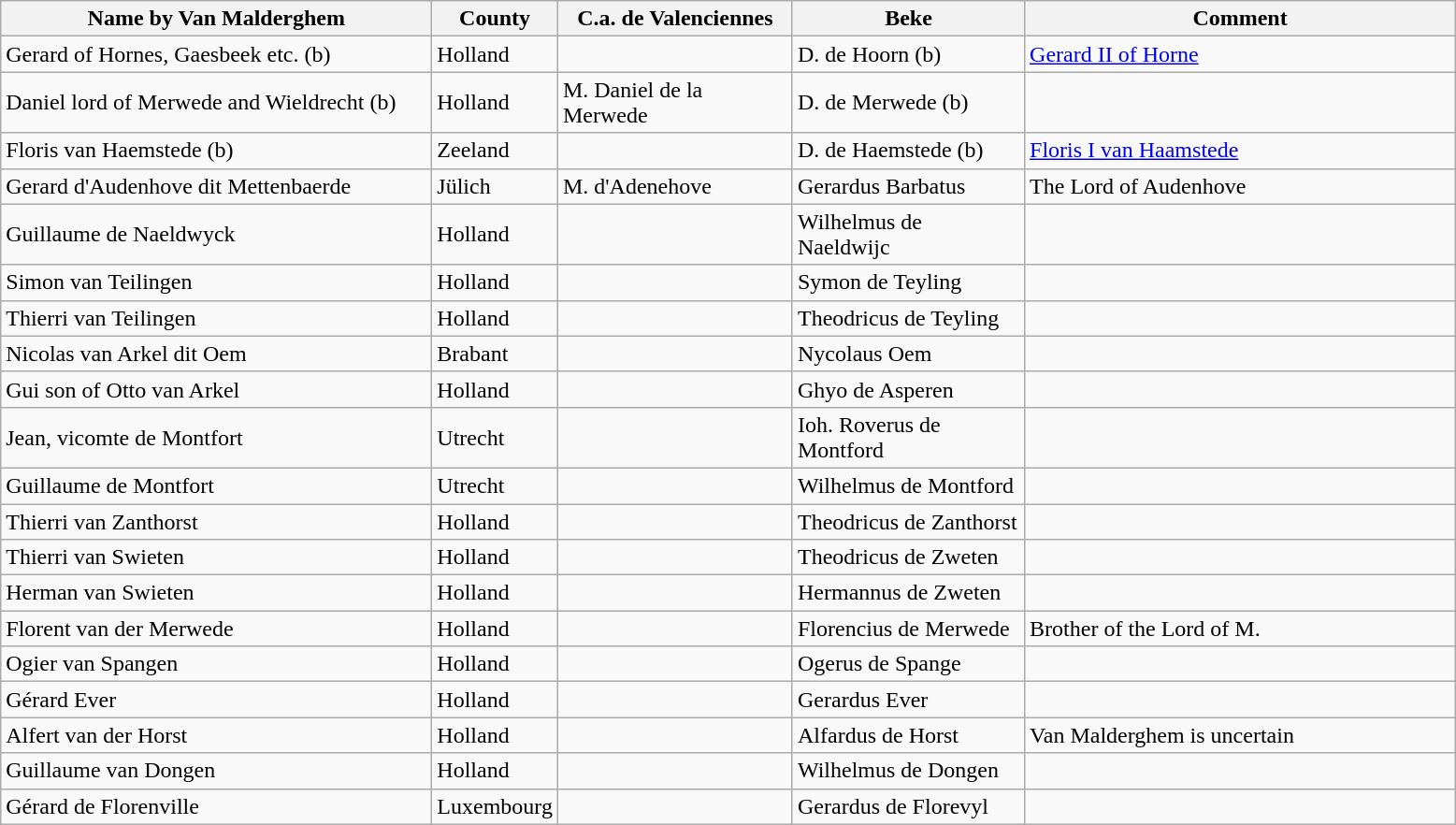<table class="wikitable">
<tr>
<th width="300">Name by Van Malderghem</th>
<th width="70">County</th>
<th width="160">C.a. de Valenciennes</th>
<th width="158">Beke</th>
<th width="300">Comment</th>
</tr>
<tr>
<td>Gerard of Hornes, Gaesbeek etc. (b)</td>
<td>Holland</td>
<td></td>
<td>D. de Hoorn (b)</td>
<td><a href='#'>Gerard II of Horne</a></td>
</tr>
<tr>
<td>Daniel lord of Merwede and Wieldrecht (b)</td>
<td>Holland</td>
<td>M. Daniel de la Merwede</td>
<td>D. de Merwede (b)</td>
<td></td>
</tr>
<tr>
<td>Floris van Haemstede (b)</td>
<td>Zeeland</td>
<td></td>
<td>D. de Haemstede (b)</td>
<td><a href='#'>Floris I van Haamstede</a></td>
</tr>
<tr>
<td>Gerard d'Audenhove dit Mettenbaerde</td>
<td>Jülich</td>
<td>M. d'Adenehove</td>
<td>Gerardus Barbatus</td>
<td>The Lord of Audenhove</td>
</tr>
<tr>
<td>Guillaume de Naeldwyck</td>
<td>Holland</td>
<td></td>
<td>Wilhelmus de Naeldwijc</td>
<td></td>
</tr>
<tr>
<td>Simon van Teilingen</td>
<td>Holland</td>
<td></td>
<td>Symon de Teyling</td>
<td></td>
</tr>
<tr>
<td>Thierri van Teilingen</td>
<td>Holland</td>
<td></td>
<td>Theodricus de Teyling</td>
<td></td>
</tr>
<tr>
<td>Nicolas van Arkel dit Oem</td>
<td>Brabant</td>
<td></td>
<td>Nycolaus Oem</td>
<td></td>
</tr>
<tr>
<td>Gui son of Otto van Arkel</td>
<td>Holland</td>
<td></td>
<td>Ghyo de Asperen</td>
<td></td>
</tr>
<tr>
<td>Jean, vicomte de Montfort</td>
<td>Utrecht</td>
<td></td>
<td>Ioh. Roverus de Montford</td>
<td></td>
</tr>
<tr>
<td>Guillaume de Montfort</td>
<td>Utrecht</td>
<td></td>
<td>Wilhelmus de Montford</td>
<td></td>
</tr>
<tr>
<td>Thierri van Zanthorst</td>
<td>Holland</td>
<td></td>
<td>Theodricus de Zanthorst</td>
<td></td>
</tr>
<tr>
<td>Thierri van Swieten</td>
<td>Holland</td>
<td></td>
<td>Theodricus de Zweten</td>
<td></td>
</tr>
<tr>
<td>Herman van Swieten</td>
<td>Holland</td>
<td></td>
<td>Hermannus de Zweten</td>
<td></td>
</tr>
<tr>
<td>Florent van der Merwede</td>
<td>Holland</td>
<td></td>
<td>Florencius de Merwede</td>
<td>Brother of the Lord of M.</td>
</tr>
<tr>
<td>Ogier van Spangen</td>
<td>Holland</td>
<td></td>
<td>Ogerus de Spange</td>
<td></td>
</tr>
<tr>
<td>Gérard Ever</td>
<td>Holland</td>
<td></td>
<td>Gerardus Ever</td>
<td></td>
</tr>
<tr>
<td>Alfert van der Horst</td>
<td>Holland</td>
<td></td>
<td>Alfardus de Horst</td>
<td>Van Malderghem is uncertain</td>
</tr>
<tr>
<td>Guillaume van Dongen</td>
<td>Holland</td>
<td></td>
<td>Wilhelmus de Dongen</td>
<td></td>
</tr>
<tr>
<td>Gérard de Florenville</td>
<td>Luxembourg</td>
<td></td>
<td>Gerardus de Florevyl</td>
<td></td>
</tr>
</table>
